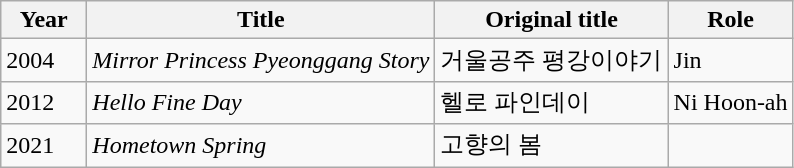<table class="wikitable">
<tr>
<th width=50px>Year</th>
<th>Title</th>
<th>Original title</th>
<th>Role</th>
</tr>
<tr>
<td>2004</td>
<td><em>Mirror Princess Pyeonggang Story</em></td>
<td>거울공주 평강이야기</td>
<td>Jin</td>
</tr>
<tr>
<td>2012</td>
<td><em>Hello Fine Day</em></td>
<td>헬로 파인데이</td>
<td>Ni Hoon-ah</td>
</tr>
<tr>
<td>2021</td>
<td><em>Hometown Spring</em></td>
<td>고향의 봄</td>
<td></td>
</tr>
</table>
